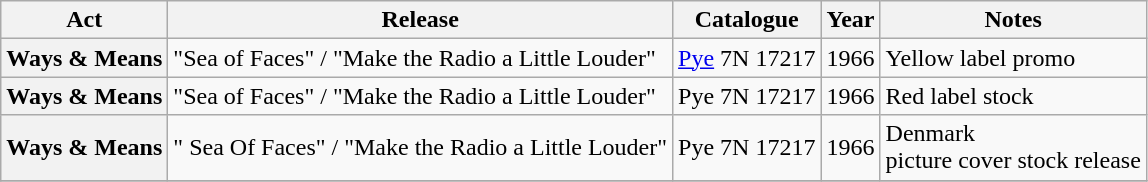<table class="wikitable plainrowheaders sortable">
<tr>
<th scope="col" class="unsortable">Act</th>
<th scope="col">Release</th>
<th scope="col">Catalogue</th>
<th scope="col">Year</th>
<th scope="col" class="unsortable">Notes</th>
</tr>
<tr>
<th scope="row">Ways & Means</th>
<td>"Sea of Faces" / "Make the Radio a Little Louder"</td>
<td><a href='#'>Pye</a> 7N 17217</td>
<td>1966</td>
<td>Yellow label promo</td>
</tr>
<tr>
<th scope="row">Ways & Means</th>
<td>"Sea of Faces" / "Make the Radio a Little Louder"</td>
<td>Pye 7N 17217</td>
<td>1966</td>
<td>Red label stock</td>
</tr>
<tr>
<th scope="row">Ways & Means</th>
<td>" Sea Of Faces" / "Make the Radio a Little Louder"</td>
<td>Pye 7N 17217</td>
<td>1966</td>
<td>Denmark<br>picture cover stock release</td>
</tr>
<tr>
</tr>
</table>
